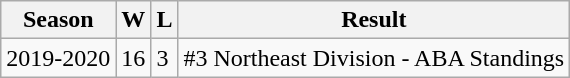<table class="wikitable">
<tr>
<th>Season</th>
<th>W</th>
<th>L</th>
<th>Result</th>
</tr>
<tr>
<td>2019-2020</td>
<td>16</td>
<td>3</td>
<td>#3 Northeast Division - ABA Standings</td>
</tr>
</table>
